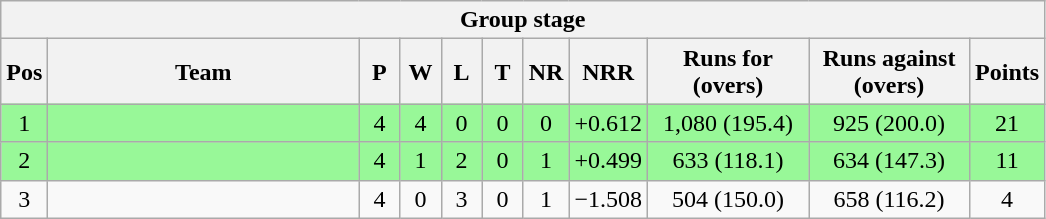<table class="wikitable" style="text-align:center">
<tr>
<th colspan=12>Group stage</th>
</tr>
<tr>
<th width="20">Pos</th>
<th width="200">Team</th>
<th width="20">P</th>
<th width="20">W</th>
<th width="20">L</th>
<th width="20">T</th>
<th width="20">NR</th>
<th width="20">NRR</th>
<th width="100">Runs for (overs)</th>
<th width="100">Runs against (overs)</th>
<th width="20">Points</th>
</tr>
<tr style="background:#98F898">
<td>1</td>
<td style="text-align:left"></td>
<td>4</td>
<td>4</td>
<td>0</td>
<td>0</td>
<td>0</td>
<td>+0.612</td>
<td>1,080 (195.4)</td>
<td>925 (200.0)</td>
<td>21</td>
</tr>
<tr style="background:#98F898">
<td>2</td>
<td style="text-align:left"></td>
<td>4</td>
<td>1</td>
<td>2</td>
<td>0</td>
<td>1</td>
<td>+0.499</td>
<td>633 (118.1)</td>
<td>634 (147.3)</td>
<td>11</td>
</tr>
<tr>
<td>3</td>
<td style="text-align:left"></td>
<td>4</td>
<td>0</td>
<td>3</td>
<td>0</td>
<td>1</td>
<td>−1.508</td>
<td>504 (150.0)</td>
<td>658 (116.2)</td>
<td>4</td>
</tr>
</table>
